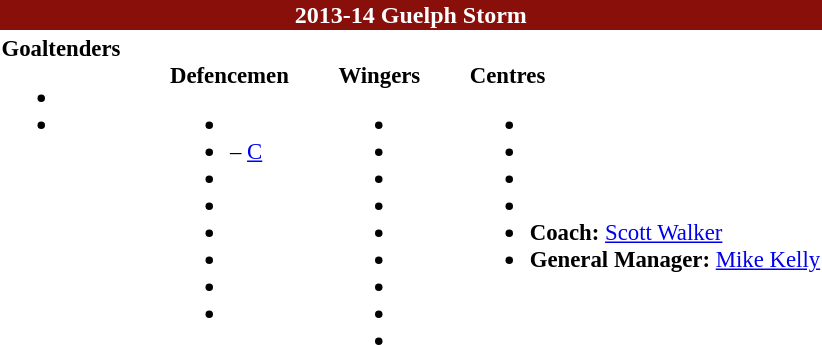<table class="toccolours" style="text-align: left;">
<tr>
<th colspan="7" style="background:#880F0A;color:white;text-align:center;">2013-14 Guelph Storm</th>
</tr>
<tr>
<td style="font-size:95%; vertical-align:top;"><strong>Goaltenders</strong><br><ul><li> </li><li> </li></ul></td>
<td style="width: 25px;"></td>
<td style="font-size:95%; vertical-align:top;"><br><strong>Defencemen</strong><ul><li> </li><li>  – <a href='#'>C</a></li><li> </li><li> </li><li> </li><li> </li><li> </li><li> </li></ul></td>
<td style="width: 25px;"></td>
<td style="font-size:95%; vertical-align:top;"><br><strong>Wingers</strong><ul><li> </li><li> </li><li> </li><li> </li><li> </li><li> </li><li> </li><li> </li><li> </li></ul></td>
<td style="width: 25px;"></td>
<td style="font-size:95%; vertical-align:top;"><br><strong>Centres</strong><ul><li> </li><li> </li><li> </li><li> </li><li><strong>Coach:</strong>  <a href='#'>Scott Walker</a></li><li><strong>General Manager:</strong>  <a href='#'>Mike Kelly</a></li></ul></td>
</tr>
</table>
